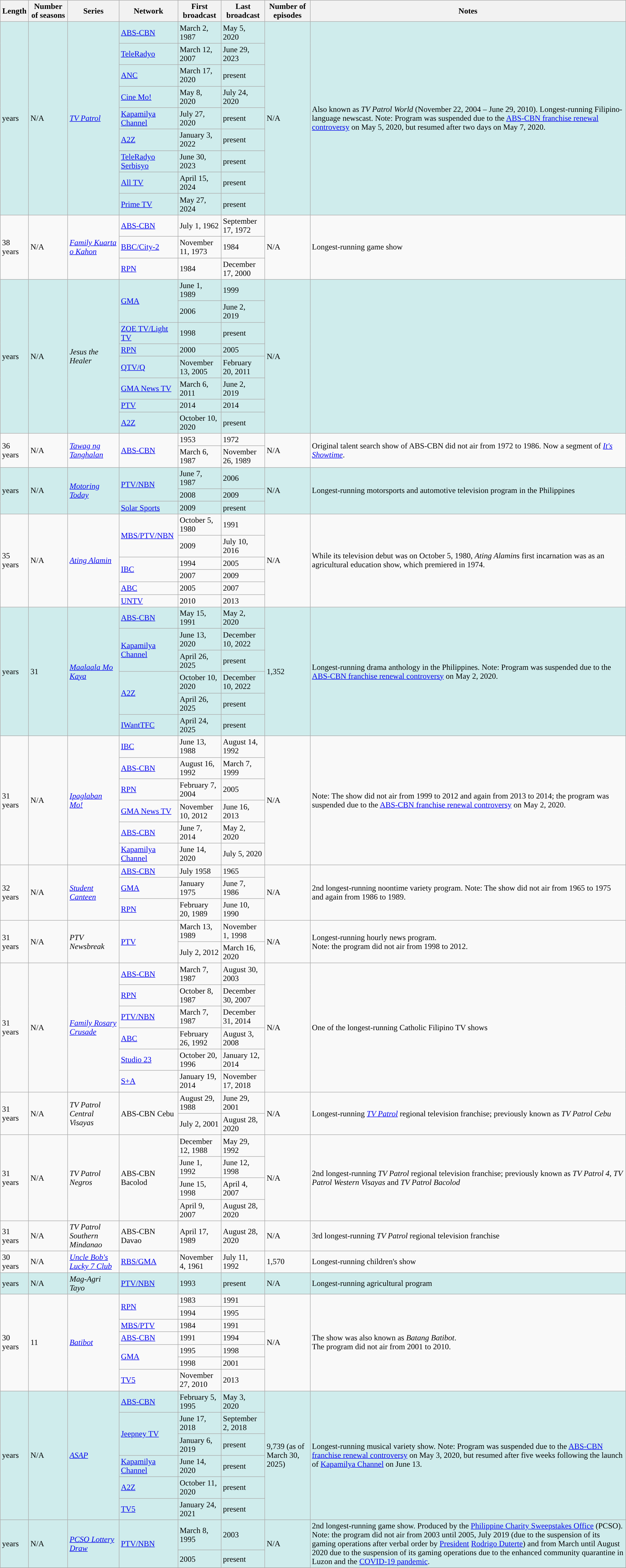<table class="wikitable sortable" width="100%">
<tr>
<th>Length</th>
<th>Number of seasons</th>
<th>Series</th>
<th>Network</th>
<th>First broadcast</th>
<th>Last broadcast</th>
<th>Number of episodes</th>
<th class="unsortable">Notes</th>
</tr>
<tr bgcolor="#cfecec">
<td rowspan="9"> years</td>
<td rowspan="9">N/A</td>
<td rowspan="9"><em><a href='#'>TV Patrol</a></em></td>
<td><a href='#'>ABS-CBN</a></td>
<td>March 2, 1987</td>
<td>May 5, 2020</td>
<td rowspan="9">N/A</td>
<td rowspan="9">Also known as <em>TV Patrol World</em> (November 22, 2004 – June 29, 2010). Longest-running Filipino-language newscast. Note: Program was suspended due to the <a href='#'>ABS-CBN franchise renewal controversy</a> on May 5, 2020, but resumed after two days on May 7, 2020.</td>
</tr>
<tr bgcolor="#cfecec">
<td><a href='#'>TeleRadyo</a></td>
<td>March 12, 2007</td>
<td>June 29, 2023</td>
</tr>
<tr bgcolor="#cfecec">
<td><a href='#'>ANC</a></td>
<td>March 17, 2020</td>
<td>present</td>
</tr>
<tr bgcolor="#cfecec">
<td><a href='#'>Cine Mo!</a></td>
<td>May 8, 2020</td>
<td>July 24, 2020</td>
</tr>
<tr bgcolor="#cfecec">
<td><a href='#'>Kapamilya Channel</a></td>
<td>July 27, 2020</td>
<td>present</td>
</tr>
<tr bgcolor="#cfecec">
<td><a href='#'>A2Z</a></td>
<td>January 3, 2022</td>
<td>present</td>
</tr>
<tr bgcolor="#cfecec">
<td><a href='#'>TeleRadyo Serbisyo</a></td>
<td>June 30, 2023</td>
<td>present</td>
</tr>
<tr bgcolor="cfecec">
<td><a href='#'>All TV</a></td>
<td>April 15, 2024</td>
<td>present</td>
</tr>
<tr bgcolor="#cfecec">
<td><a href='#'>Prime TV</a></td>
<td>May 27, 2024</td>
<td>present</td>
</tr>
<tr>
<td rowspan="3">38 years</td>
<td rowspan="3">N/A</td>
<td rowspan="3"><em><a href='#'>Family Kuarta o Kahon</a></em></td>
<td><a href='#'>ABS-CBN</a></td>
<td>July 1, 1962</td>
<td>September 17, 1972</td>
<td rowspan="3">N/A</td>
<td rowspan="3">Longest-running game show</td>
</tr>
<tr>
<td><a href='#'>BBC/City-2</a></td>
<td>November 11, 1973</td>
<td>1984</td>
</tr>
<tr>
<td><a href='#'>RPN</a></td>
<td>1984</td>
<td>December 17, 2000</td>
</tr>
<tr bgcolor="#cfecec">
<td rowspan="8"> years</td>
<td rowspan="8">N/A</td>
<td rowspan="8"><em>Jesus the Healer</em></td>
<td rowspan="2"><a href='#'>GMA</a></td>
<td>June 1, 1989</td>
<td>1999</td>
<td rowspan="8">N/A</td>
<td rowspan="8"></td>
</tr>
<tr bgcolor="#cfecec">
<td>2006</td>
<td>June 2, 2019</td>
</tr>
<tr bgcolor="#cfecec">
<td><a href='#'>ZOE TV/Light TV</a></td>
<td>1998</td>
<td>present</td>
</tr>
<tr bgcolor="#cfecec">
<td><a href='#'>RPN</a></td>
<td>2000</td>
<td>2005</td>
</tr>
<tr bgcolor="#cfecec">
<td><a href='#'>QTV/Q</a></td>
<td>November 13, 2005</td>
<td>February 20, 2011</td>
</tr>
<tr bgcolor="#cfecec">
<td><a href='#'>GMA News TV</a></td>
<td>March 6, 2011</td>
<td>June 2, 2019</td>
</tr>
<tr bgcolor="#cfecec">
<td><a href='#'>PTV</a></td>
<td>2014</td>
<td>2014</td>
</tr>
<tr bgcolor="#cfecec">
<td><a href='#'>A2Z</a></td>
<td>October 10, 2020</td>
<td>present</td>
</tr>
<tr>
<td rowspan="2">36 years</td>
<td rowspan="2">N/A</td>
<td rowspan="2"><em><a href='#'>Tawag ng Tanghalan</a></em></td>
<td rowspan="2"><a href='#'>ABS-CBN</a></td>
<td>1953</td>
<td>1972</td>
<td rowspan="2">N/A</td>
<td rowspan="2">Original talent search show of ABS-CBN did not air from 1972 to 1986. Now a segment of <em><a href='#'>It's Showtime</a></em>.</td>
</tr>
<tr>
<td>March 6, 1987</td>
<td>November 26, 1989</td>
</tr>
<tr bgcolor="#cfecec">
<td rowspan="3"> years</td>
<td rowspan="3">N/A</td>
<td rowspan="3"><em><a href='#'>Motoring Today</a></em></td>
<td rowspan="2"><a href='#'>PTV/NBN</a></td>
<td>June 7, 1987</td>
<td>2006</td>
<td rowspan="3">N/A</td>
<td rowspan="3">Longest-running motorsports and automotive television program in the Philippines</td>
</tr>
<tr bgcolor="#cfecec">
<td>2008</td>
<td>2009</td>
</tr>
<tr bgcolor="#cfecec">
<td><a href='#'>Solar Sports</a></td>
<td>2009</td>
<td>present</td>
</tr>
<tr>
<td rowspan="6">35 years</td>
<td rowspan="6">N/A</td>
<td rowspan="6"><em><a href='#'>Ating Alamin</a></em></td>
<td rowspan="2"><a href='#'>MBS/PTV/NBN</a></td>
<td>October 5, 1980</td>
<td>1991</td>
<td rowspan="6">N/A</td>
<td rowspan="6">While its television debut was on October 5, 1980, <em>Ating Alamin</em>s first incarnation was as an agricultural education show, which premiered in 1974.</td>
</tr>
<tr>
<td>2009</td>
<td>July 10, 2016</td>
</tr>
<tr>
<td rowspan="2"><a href='#'>IBC</a></td>
<td>1994</td>
<td>2005</td>
</tr>
<tr>
<td>2007</td>
<td>2009</td>
</tr>
<tr>
<td><a href='#'>ABC</a></td>
<td>2005</td>
<td>2007</td>
</tr>
<tr>
<td><a href='#'>UNTV</a></td>
<td>2010</td>
<td>2013</td>
</tr>
<tr bgcolor="#cfecec">
<td rowspan="6"> years</td>
<td rowspan="6">31</td>
<td rowspan="6"><em><a href='#'>Maalaala Mo Kaya</a></em></td>
<td><a href='#'>ABS-CBN</a></td>
<td>May 15, 1991</td>
<td>May 2, 2020</td>
<td rowspan="6">1,352</td>
<td rowspan="6">Longest-running drama anthology in the Philippines. Note: Program was suspended due to the <a href='#'>ABS-CBN franchise renewal controversy</a> on May 2, 2020.</td>
</tr>
<tr bgcolor="#cfecec">
<td rowspan="2"><a href='#'>Kapamilya Channel</a></td>
<td>June 13, 2020</td>
<td>December 10, 2022</td>
</tr>
<tr bgcolor="#cfecec">
<td>April 26, 2025</td>
<td>present</td>
</tr>
<tr bgcolor="#cfecec">
<td rowspan="2"><a href='#'>A2Z</a></td>
<td>October 10, 2020</td>
<td>December 10, 2022</td>
</tr>
<tr bgcolor="#cfecec">
<td>April 26, 2025</td>
<td>present</td>
</tr>
<tr bgcolor="#cfecec">
<td><a href='#'>IWantTFC</a></td>
<td>April 24, 2025</td>
<td>present</td>
</tr>
<tr>
<td rowspan="6">31 years</td>
<td rowspan="6">N/A</td>
<td rowspan="6"><em><a href='#'>Ipaglaban Mo!</a></em></td>
<td><a href='#'>IBC</a></td>
<td>June 13, 1988</td>
<td>August 14, 1992</td>
<td rowspan="6">N/A</td>
<td rowspan="6">Note: The show did not air from 1999 to 2012 and again from 2013 to 2014; the program was suspended due to the <a href='#'>ABS-CBN franchise renewal controversy</a> on May 2, 2020.</td>
</tr>
<tr>
<td><a href='#'>ABS-CBN</a></td>
<td>August 16, 1992</td>
<td>March 7, 1999</td>
</tr>
<tr>
<td><a href='#'>RPN</a></td>
<td>February 7, 2004</td>
<td>2005</td>
</tr>
<tr>
<td><a href='#'>GMA News TV</a></td>
<td>November 10, 2012</td>
<td>June 16, 2013</td>
</tr>
<tr>
<td><a href='#'>ABS-CBN</a></td>
<td>June 7, 2014</td>
<td>May 2, 2020</td>
</tr>
<tr>
<td><a href='#'>Kapamilya Channel</a></td>
<td>June 14, 2020</td>
<td>July 5, 2020</td>
</tr>
<tr>
<td rowspan="3">32 years</td>
<td rowspan="3">N/A</td>
<td rowspan="3"><em><a href='#'>Student Canteen</a></em></td>
<td><a href='#'>ABS-CBN</a></td>
<td>July 1958</td>
<td>1965</td>
<td rowspan="3">N/A</td>
<td rowspan="3">2nd longest-running noontime variety program. Note: The show did not air from 1965 to 1975 and again from 1986 to 1989.</td>
</tr>
<tr>
<td><a href='#'>GMA</a></td>
<td>January 1975</td>
<td>June 7, 1986</td>
</tr>
<tr>
<td><a href='#'>RPN</a></td>
<td>February 20, 1989</td>
<td>June 10, 1990</td>
</tr>
<tr>
<td rowspan="2">31 years</td>
<td rowspan="2">N/A</td>
<td rowspan="2"><em>PTV Newsbreak</em></td>
<td rowspan="2"><a href='#'>PTV</a></td>
<td>March 13, 1989</td>
<td>November 1, 1998</td>
<td rowspan="2">N/A</td>
<td rowspan="2">Longest-running hourly news program. <br> Note: the program did not air from 1998 to 2012.</td>
</tr>
<tr>
<td>July 2, 2012</td>
<td>March 16, 2020</td>
</tr>
<tr>
<td rowspan="6">31 years</td>
<td rowspan="6">N/A</td>
<td rowspan="6"><em><a href='#'>Family Rosary Crusade</a></em></td>
<td><a href='#'>ABS-CBN</a></td>
<td>March 7, 1987</td>
<td>August 30, 2003</td>
<td rowspan="6">N/A</td>
<td rowspan="6">One of the longest-running Catholic Filipino TV shows</td>
</tr>
<tr>
<td><a href='#'>RPN</a></td>
<td>October 8, 1987</td>
<td>December 30, 2007</td>
</tr>
<tr>
<td><a href='#'>PTV/NBN</a></td>
<td>March 7, 1987</td>
<td>December 31, 2014</td>
</tr>
<tr>
<td><a href='#'>ABC</a></td>
<td>February 26, 1992</td>
<td>August 3, 2008</td>
</tr>
<tr>
<td><a href='#'>Studio 23</a></td>
<td>October 20, 1996</td>
<td>January 12, 2014</td>
</tr>
<tr>
<td><a href='#'>S+A</a></td>
<td>January 19, 2014</td>
<td>November 17, 2018</td>
</tr>
<tr>
<td rowspan="2">31 years</td>
<td rowspan="2">N/A</td>
<td rowspan="2"><em>TV Patrol Central Visayas</em></td>
<td rowspan="2">ABS-CBN Cebu</td>
<td>August 29, 1988</td>
<td>June 29, 2001</td>
<td rowspan="2">N/A</td>
<td rowspan="2">Longest-running <em><a href='#'>TV Patrol</a></em> regional television franchise; previously known as <em>TV Patrol Cebu</em></td>
</tr>
<tr>
<td>July 2, 2001</td>
<td>August 28, 2020</td>
</tr>
<tr>
<td rowspan="4">31 years</td>
<td rowspan="4">N/A</td>
<td rowspan="4"><em>TV Patrol Negros</em></td>
<td rowspan="4">ABS-CBN Bacolod</td>
<td>December 12, 1988</td>
<td>May 29, 1992</td>
<td rowspan="4">N/A</td>
<td rowspan="4">2nd longest-running <em>TV Patrol</em> regional television franchise; previously known as <em>TV Patrol 4</em>, <em>TV Patrol Western Visayas</em> and <em>TV Patrol Bacolod</em></td>
</tr>
<tr>
<td>June 1, 1992</td>
<td>June 12, 1998</td>
</tr>
<tr>
<td>June 15, 1998</td>
<td>April 4, 2007</td>
</tr>
<tr>
<td>April 9, 2007</td>
<td>August 28, 2020</td>
</tr>
<tr>
<td>31 years</td>
<td>N/A</td>
<td><em>TV Patrol Southern Mindanao</em></td>
<td>ABS-CBN Davao</td>
<td>April 17, 1989</td>
<td>August 28, 2020</td>
<td>N/A</td>
<td>3rd longest-running <em>TV Patrol</em> regional television franchise</td>
</tr>
<tr>
<td>30 years</td>
<td>N/A</td>
<td><em><a href='#'>Uncle Bob's Lucky 7 Club</a></em></td>
<td><a href='#'>RBS/GMA</a></td>
<td>November 4, 1961</td>
<td>July 11, 1992</td>
<td>1,570</td>
<td>Longest-running children's show</td>
</tr>
<tr bgcolor="#cfecec">
<td> years</td>
<td>N/A</td>
<td><em>Mag-Agri Tayo</em></td>
<td><a href='#'>PTV/NBN</a></td>
<td>1993</td>
<td>present</td>
<td>N/A</td>
<td>Longest-running agricultural program</td>
</tr>
<tr>
<td rowspan="7">30 years</td>
<td rowspan="7">11</td>
<td rowspan="7"><em><a href='#'>Batibot</a></em></td>
<td rowspan="2"><a href='#'>RPN</a></td>
<td>1983</td>
<td>1991</td>
<td rowspan="7">N/A</td>
<td rowspan="7">The show was also known as <em>Batang Batibot</em>.<br> The program did not air from 2001 to 2010.</td>
</tr>
<tr>
<td>1994</td>
<td>1995</td>
</tr>
<tr>
<td><a href='#'>MBS/PTV</a></td>
<td>1984</td>
<td>1991</td>
</tr>
<tr>
<td><a href='#'>ABS-CBN</a></td>
<td>1991</td>
<td>1994</td>
</tr>
<tr>
<td rowspan="2"><a href='#'>GMA</a></td>
<td>1995</td>
<td>1998</td>
</tr>
<tr>
<td>1998</td>
<td>2001</td>
</tr>
<tr>
<td><a href='#'>TV5</a></td>
<td>November 27, 2010</td>
<td>2013</td>
</tr>
<tr bgcolor="#cfecec">
<td rowspan="6"> years</td>
<td rowspan="6">N/A</td>
<td rowspan="6"><em><a href='#'>ASAP</a></em></td>
<td><a href='#'>ABS-CBN</a></td>
<td>February 5, 1995</td>
<td>May 3, 2020</td>
<td rowspan="6">9,739 (as of March 30, 2025)</td>
<td rowspan="6">Longest-running musical variety show. Note: Program was suspended due to the <a href='#'>ABS-CBN franchise renewal controversy</a> on May 3, 2020, but resumed after five weeks following the launch of <a href='#'>Kapamilya Channel</a> on June 13.</td>
</tr>
<tr bgcolor="#cfecec">
<td rowspan="2"><a href='#'>Jeepney TV</a></td>
<td>June 17, 2018</td>
<td>September 2, 2018</td>
</tr>
<tr bgcolor="#cfecec">
<td>January 6, 2019</td>
<td>present</td>
</tr>
<tr bgcolor="#cfecec">
<td><a href='#'>Kapamilya Channel</a></td>
<td>June 14, 2020</td>
<td>present</td>
</tr>
<tr bgcolor="#cfecec">
<td><a href='#'>A2Z</a></td>
<td>October 11, 2020</td>
<td>present</td>
</tr>
<tr bgcolor="#cfecec">
<td><a href='#'>TV5</a></td>
<td>January 24, 2021</td>
<td>present</td>
</tr>
<tr bgcolor="#cfecec">
<td rowspan="2"> years</td>
<td rowspan="2">N/A</td>
<td rowspan="2"><em><a href='#'>PCSO Lottery Draw</a></em></td>
<td rowspan="2"><a href='#'>PTV/NBN</a></td>
<td>March 8, 1995</td>
<td>2003</td>
<td rowspan="2">N/A</td>
<td rowspan="2">2nd longest-running game show. Produced by the <a href='#'>Philippine Charity Sweepstakes Office</a> (PCSO). Note: the program did not air from 2003 until 2005, July 2019 (due to the suspension of its gaming operations after verbal order by <a href='#'>President</a> <a href='#'>Rodrigo Duterte</a>) and from March until August 2020 due to the suspension of its gaming operations due to the enhanced community quarantine in Luzon and the <a href='#'>COVID-19 pandemic</a>.</td>
</tr>
<tr bgcolor="#cfecec">
<td>2005</td>
<td>present</td>
</tr>
<tr>
</tr>
</table>
